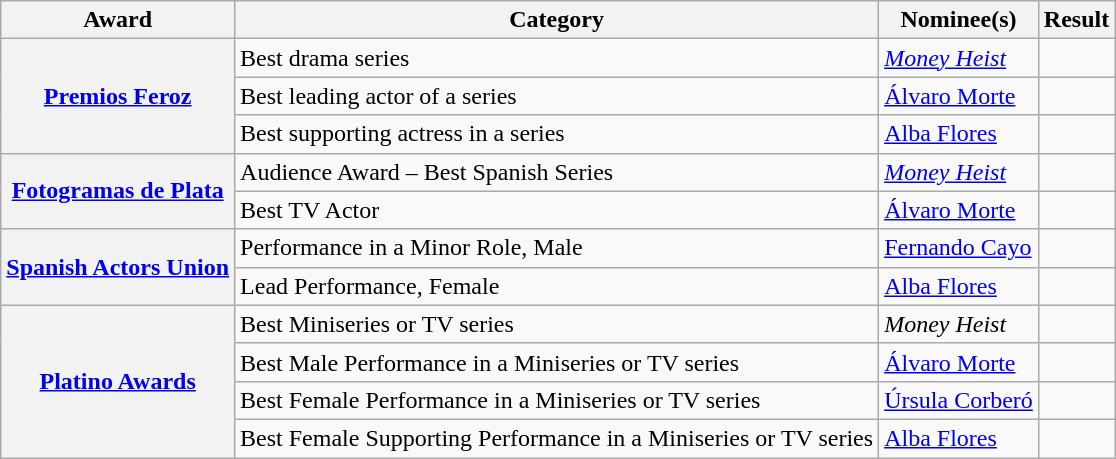<table class="wikitable sortable">
<tr>
<th scope="col">Award</th>
<th scope="col">Category</th>
<th scope="col">Nominee(s)</th>
<th scope="col">Result</th>
</tr>
<tr>
<th scope="row" rowspan="3"><a href='#'>Premios Feroz</a></th>
<td>Best drama series</td>
<td><em><a href='#'>Money Heist</a></em></td>
<td></td>
</tr>
<tr>
<td>Best leading actor of a series</td>
<td><a href='#'>Álvaro Morte</a></td>
<td></td>
</tr>
<tr>
<td>Best supporting actress in a series</td>
<td><a href='#'>Alba Flores</a></td>
<td></td>
</tr>
<tr>
<th scope="row" rowspan=2><a href='#'>Fotogramas de Plata</a></th>
<td>Audience Award – Best Spanish Series</td>
<td><em><a href='#'>Money Heist</a></em></td>
<td></td>
</tr>
<tr>
<td>Best TV Actor</td>
<td><a href='#'>Álvaro Morte</a></td>
<td></td>
</tr>
<tr>
<th scope="row" rowspan=2><a href='#'>Spanish Actors Union</a></th>
<td>Performance in a Minor Role, Male</td>
<td><a href='#'>Fernando Cayo</a></td>
<td></td>
</tr>
<tr>
<td>Lead Performance, Female</td>
<td><a href='#'>Alba Flores</a></td>
<td></td>
</tr>
<tr>
<th scope="row" rowspan=4><a href='#'>Platino Awards</a></th>
<td>Best Miniseries or TV series</td>
<td><em>Money Heist</em></td>
<td></td>
</tr>
<tr>
<td>Best Male Performance in a Miniseries or TV series</td>
<td><a href='#'>Álvaro Morte</a></td>
<td></td>
</tr>
<tr>
<td>Best Female Performance in a Miniseries or TV series</td>
<td><a href='#'>Úrsula Corberó</a></td>
<td></td>
</tr>
<tr>
<td>Best Female Supporting Performance in a Miniseries or TV series</td>
<td><a href='#'>Alba Flores</a></td>
<td></td>
</tr>
</table>
